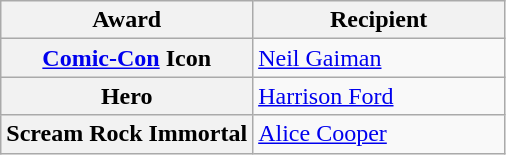<table class="wikitable sortable">
<tr>
<th scope="col" style="width:50%">Award</th>
<th scope="col" style="width:50%">Recipient</th>
</tr>
<tr>
<th scope="rowgroup" rowspan="1" style="text-align:center"><a href='#'>Comic-Con</a> Icon</th>
<td><a href='#'>Neil Gaiman</a></td>
</tr>
<tr>
<th scope="rowgroup" rowspan="1" style="text-align:center">Hero</th>
<td><a href='#'>Harrison Ford</a></td>
</tr>
<tr>
<th scope="rowgroup" rowspan="1" style="text-align:center">Scream Rock Immortal</th>
<td><a href='#'>Alice Cooper</a></td>
</tr>
</table>
